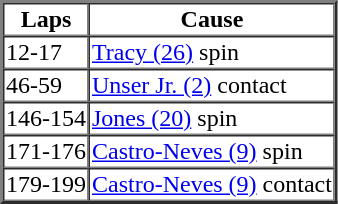<table border=2 cellspacing=0>
<tr>
<th>Laps</th>
<th>Cause</th>
</tr>
<tr>
<td>12-17</td>
<td><a href='#'>Tracy (26)</a> spin</td>
</tr>
<tr>
<td>46-59</td>
<td><a href='#'>Unser Jr. (2)</a> contact</td>
</tr>
<tr>
<td>146-154</td>
<td><a href='#'>Jones (20)</a> spin</td>
</tr>
<tr>
<td>171-176</td>
<td><a href='#'>Castro-Neves (9)</a> spin</td>
</tr>
<tr>
<td>179-199</td>
<td><a href='#'>Castro-Neves (9)</a> contact</td>
</tr>
</table>
